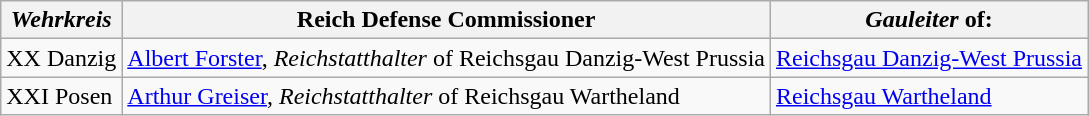<table class="wikitable">
<tr>
<th><em>Wehrkreis</em></th>
<th>Reich Defense Commissioner</th>
<th><em>Gauleiter</em> of:</th>
</tr>
<tr>
<td>XX Danzig</td>
<td><a href='#'>Albert Forster</a>, <em>Reichstatthalter</em> of Reichsgau Danzig-West Prussia</td>
<td><a href='#'>Reichsgau Danzig-West Prussia</a></td>
</tr>
<tr>
<td>XXI Posen</td>
<td><a href='#'>Arthur Greiser</a>, <em>Reichstatthalter</em> of Reichsgau Wartheland</td>
<td><a href='#'>Reichsgau Wartheland</a></td>
</tr>
</table>
